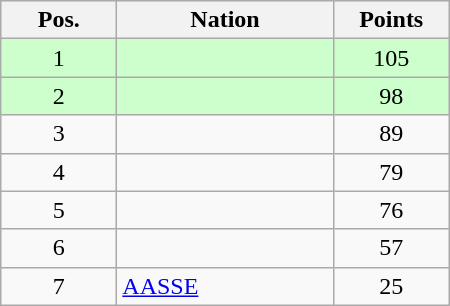<table class="wikitable gauche" cellspacing="1" style="width:300px;">
<tr style="background:#efefef; text-align:center;">
<th style="width:70px;">Pos.</th>
<th>Nation</th>
<th style="width:70px;">Points</th>
</tr>
<tr style="vertical-align:top; text-align:center; background:#ccffcc;">
<td>1</td>
<td style="text-align:left;"></td>
<td>105</td>
</tr>
<tr style="vertical-align:top; text-align:center; background:#ccffcc;">
<td>2</td>
<td style="text-align:left;"></td>
<td>98</td>
</tr>
<tr style="vertical-align:top; text-align:center;">
<td>3</td>
<td style="text-align:left;"></td>
<td>89</td>
</tr>
<tr style="vertical-align:top; text-align:center;">
<td>4</td>
<td style="text-align:left;"></td>
<td>79</td>
</tr>
<tr style="vertical-align:top; text-align:center;">
<td>5</td>
<td style="text-align:left;"></td>
<td>76</td>
</tr>
<tr style="vertical-align:top; text-align:center;">
<td>6</td>
<td style="text-align:left;"></td>
<td>57</td>
</tr>
<tr style="vertical-align:top; text-align:center;">
<td>7</td>
<td style="text-align:left;"> <a href='#'>AASSE</a></td>
<td>25</td>
</tr>
</table>
